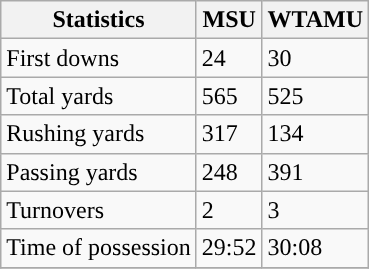<table class="wikitable">
<tr>
<th>Statistics</th>
<th>MSU</th>
<th>WTAMU</th>
</tr>
<tr>
<td>First downs</td>
<td>24</td>
<td>30</td>
</tr>
<tr>
<td>Total yards</td>
<td>565</td>
<td>525</td>
</tr>
<tr>
<td>Rushing yards</td>
<td>317</td>
<td>134</td>
</tr>
<tr>
<td>Passing yards</td>
<td>248</td>
<td>391</td>
</tr>
<tr>
<td>Turnovers</td>
<td>2</td>
<td>3</td>
</tr>
<tr>
<td>Time of possession</td>
<td>29:52</td>
<td>30:08</td>
</tr>
<tr>
</tr>
</table>
